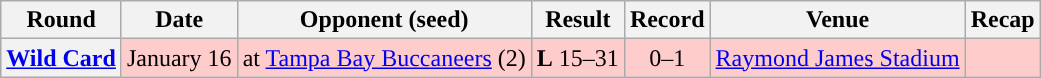<table class="wikitable" style="text-align:center">
<tr>
<th>Round</th>
<th>Date</th>
<th>Opponent (seed)</th>
<th>Result</th>
<th>Record</th>
<th>Venue</th>
<th>Recap</th>
</tr>
<tr style="background:#fcc">
<th><a href='#'>Wild Card</a></th>
<td>January 16</td>
<td>at <a href='#'>Tampa Bay Buccaneers</a> (2)</td>
<td><strong>L</strong> 15–31</td>
<td>0–1</td>
<td><a href='#'>Raymond James Stadium</a></td>
<td></td>
</tr>
</table>
